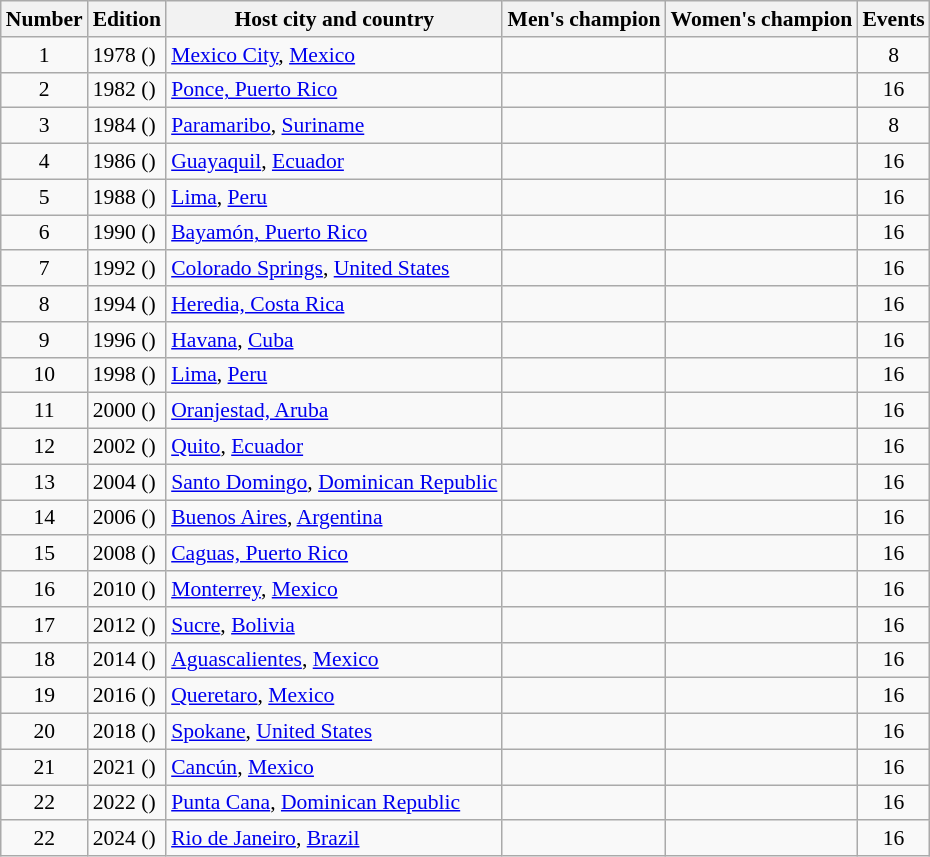<table class="wikitable" style="font-size:90%">
<tr>
<th>Number</th>
<th>Edition</th>
<th>Host city and country</th>
<th>Men's champion</th>
<th>Women's champion</th>
<th>Events</th>
</tr>
<tr>
<td align="center">1</td>
<td>1978 ()</td>
<td> <a href='#'>Mexico City</a>, <a href='#'>Mexico</a></td>
<td></td>
<td></td>
<td align="center">8</td>
</tr>
<tr>
<td align="center">2</td>
<td>1982 ()</td>
<td> <a href='#'>Ponce, Puerto Rico</a></td>
<td></td>
<td></td>
<td align="center">16</td>
</tr>
<tr>
<td align="center">3</td>
<td>1984 ()</td>
<td> <a href='#'>Paramaribo</a>, <a href='#'>Suriname</a></td>
<td></td>
<td></td>
<td align="center">8</td>
</tr>
<tr>
<td align="center">4</td>
<td>1986 ()</td>
<td> <a href='#'>Guayaquil</a>, <a href='#'>Ecuador</a></td>
<td></td>
<td></td>
<td align="center">16</td>
</tr>
<tr>
<td align="center">5</td>
<td>1988 ()</td>
<td> <a href='#'>Lima</a>, <a href='#'>Peru</a></td>
<td></td>
<td></td>
<td align="center">16</td>
</tr>
<tr>
<td align="center">6</td>
<td>1990 ()</td>
<td> <a href='#'>Bayamón, Puerto Rico</a></td>
<td></td>
<td></td>
<td align="center">16</td>
</tr>
<tr>
<td align="center">7</td>
<td>1992 ()</td>
<td> <a href='#'>Colorado Springs</a>, <a href='#'>United States</a></td>
<td></td>
<td></td>
<td align="center">16</td>
</tr>
<tr>
<td align="center">8</td>
<td>1994 ()</td>
<td> <a href='#'>Heredia, Costa Rica</a></td>
<td></td>
<td></td>
<td align="center">16</td>
</tr>
<tr>
<td align="center">9</td>
<td>1996 ()</td>
<td> <a href='#'>Havana</a>, <a href='#'>Cuba</a></td>
<td></td>
<td></td>
<td align="center">16</td>
</tr>
<tr>
<td align="center">10</td>
<td>1998 ()</td>
<td> <a href='#'>Lima</a>, <a href='#'>Peru</a></td>
<td></td>
<td></td>
<td align="center">16</td>
</tr>
<tr>
<td align="center">11</td>
<td>2000 ()</td>
<td> <a href='#'>Oranjestad, Aruba</a></td>
<td></td>
<td></td>
<td align="center">16</td>
</tr>
<tr>
<td align="center">12</td>
<td>2002 ()</td>
<td> <a href='#'>Quito</a>, <a href='#'>Ecuador</a></td>
<td></td>
<td></td>
<td align="center">16</td>
</tr>
<tr>
<td align="center">13</td>
<td>2004 ()</td>
<td> <a href='#'>Santo Domingo</a>, <a href='#'>Dominican Republic</a></td>
<td></td>
<td></td>
<td align="center">16</td>
</tr>
<tr>
<td align="center">14</td>
<td>2006 ()</td>
<td> <a href='#'>Buenos Aires</a>, <a href='#'>Argentina</a></td>
<td></td>
<td></td>
<td align="center">16</td>
</tr>
<tr>
<td align="center">15</td>
<td>2008 ()</td>
<td> <a href='#'>Caguas, Puerto Rico</a></td>
<td></td>
<td></td>
<td align="center">16</td>
</tr>
<tr>
<td align="center">16</td>
<td>2010 ()</td>
<td> <a href='#'>Monterrey</a>, <a href='#'>Mexico</a></td>
<td></td>
<td></td>
<td align="center">16</td>
</tr>
<tr>
<td align="center">17</td>
<td>2012 ()</td>
<td> <a href='#'>Sucre</a>, <a href='#'>Bolivia</a></td>
<td></td>
<td></td>
<td align="center">16</td>
</tr>
<tr>
<td align="center">18</td>
<td>2014 ()</td>
<td> <a href='#'>Aguascalientes</a>, <a href='#'>Mexico</a></td>
<td></td>
<td></td>
<td align="center">16</td>
</tr>
<tr>
<td align="center">19</td>
<td>2016 ()</td>
<td> <a href='#'>Queretaro</a>, <a href='#'>Mexico</a></td>
<td></td>
<td></td>
<td align="center">16</td>
</tr>
<tr>
<td align="center">20</td>
<td>2018 ()</td>
<td> <a href='#'>Spokane</a>, <a href='#'>United States</a></td>
<td></td>
<td></td>
<td align="center">16</td>
</tr>
<tr>
<td align="center">21</td>
<td>2021 ()</td>
<td> <a href='#'>Cancún</a>, <a href='#'>Mexico</a></td>
<td></td>
<td></td>
<td align="center">16</td>
</tr>
<tr>
<td align="center">22</td>
<td>2022 ()</td>
<td> <a href='#'>Punta Cana</a>, <a href='#'>Dominican Republic</a></td>
<td></td>
<td></td>
<td align="center">16</td>
</tr>
<tr>
<td align="center">22</td>
<td>2024 ()</td>
<td> <a href='#'>Rio de Janeiro</a>, <a href='#'>Brazil</a></td>
<td></td>
<td></td>
<td align="center">16</td>
</tr>
</table>
